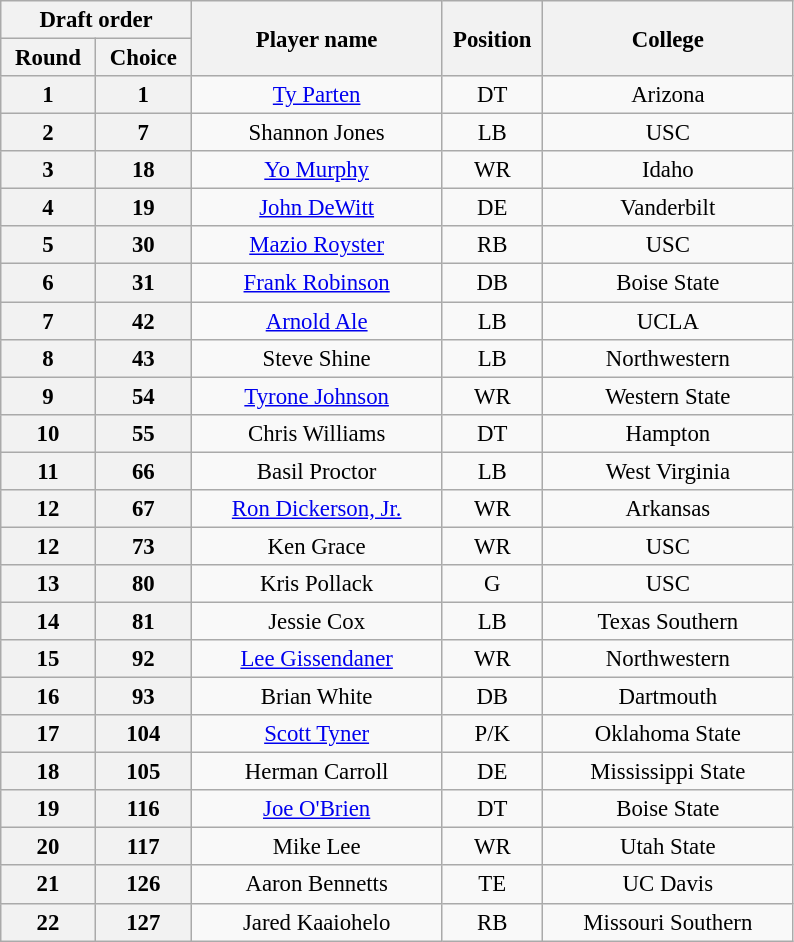<table class="wikitable" style="font-size:95%; text-align:center">
<tr>
<th width="120" colspan="2">Draft order</th>
<th width="160" rowspan="2">Player name</th>
<th width="60"  rowspan="2">Position</th>
<th width="160" rowspan="2">College</th>
</tr>
<tr>
<th>Round</th>
<th>Choice</th>
</tr>
<tr>
<th>1</th>
<th>1</th>
<td><a href='#'>Ty Parten</a></td>
<td>DT</td>
<td>Arizona</td>
</tr>
<tr>
<th>2</th>
<th>7</th>
<td>Shannon Jones</td>
<td>LB</td>
<td>USC</td>
</tr>
<tr>
<th>3</th>
<th>18</th>
<td><a href='#'>Yo Murphy</a></td>
<td>WR</td>
<td>Idaho</td>
</tr>
<tr>
<th>4</th>
<th>19</th>
<td><a href='#'>John DeWitt</a></td>
<td>DE</td>
<td>Vanderbilt</td>
</tr>
<tr>
<th>5</th>
<th>30</th>
<td><a href='#'>Mazio Royster</a></td>
<td>RB</td>
<td>USC</td>
</tr>
<tr>
<th>6</th>
<th>31</th>
<td><a href='#'>Frank Robinson</a></td>
<td>DB</td>
<td>Boise State</td>
</tr>
<tr>
<th>7</th>
<th>42</th>
<td><a href='#'>Arnold Ale</a></td>
<td>LB</td>
<td>UCLA</td>
</tr>
<tr>
<th>8</th>
<th>43</th>
<td>Steve Shine</td>
<td>LB</td>
<td>Northwestern</td>
</tr>
<tr>
<th>9</th>
<th>54</th>
<td><a href='#'>Tyrone Johnson</a></td>
<td>WR</td>
<td>Western State</td>
</tr>
<tr>
<th>10</th>
<th>55</th>
<td>Chris Williams</td>
<td>DT</td>
<td>Hampton</td>
</tr>
<tr>
<th>11</th>
<th>66</th>
<td>Basil Proctor</td>
<td>LB</td>
<td>West Virginia</td>
</tr>
<tr>
<th>12</th>
<th>67</th>
<td><a href='#'>Ron Dickerson, Jr.</a></td>
<td>WR</td>
<td>Arkansas</td>
</tr>
<tr>
<th>12</th>
<th>73</th>
<td>Ken Grace</td>
<td>WR</td>
<td>USC</td>
</tr>
<tr>
<th>13</th>
<th>80</th>
<td>Kris Pollack</td>
<td>G</td>
<td>USC</td>
</tr>
<tr>
<th>14</th>
<th>81</th>
<td>Jessie Cox</td>
<td>LB</td>
<td>Texas Southern</td>
</tr>
<tr>
<th>15</th>
<th>92</th>
<td><a href='#'>Lee Gissendaner</a></td>
<td>WR</td>
<td>Northwestern</td>
</tr>
<tr>
<th>16</th>
<th>93</th>
<td>Brian White</td>
<td>DB</td>
<td>Dartmouth</td>
</tr>
<tr>
<th>17</th>
<th>104</th>
<td><a href='#'>Scott Tyner</a></td>
<td>P/K</td>
<td>Oklahoma State</td>
</tr>
<tr>
<th>18</th>
<th>105</th>
<td>Herman Carroll</td>
<td>DE</td>
<td>Mississippi State</td>
</tr>
<tr>
<th>19</th>
<th>116</th>
<td><a href='#'>Joe O'Brien</a></td>
<td>DT</td>
<td>Boise State</td>
</tr>
<tr>
<th>20</th>
<th>117</th>
<td>Mike Lee</td>
<td>WR</td>
<td>Utah State</td>
</tr>
<tr>
<th>21</th>
<th>126</th>
<td>Aaron Bennetts</td>
<td>TE</td>
<td>UC Davis</td>
</tr>
<tr>
<th>22</th>
<th>127</th>
<td>Jared Kaaiohelo</td>
<td>RB</td>
<td>Missouri Southern</td>
</tr>
</table>
